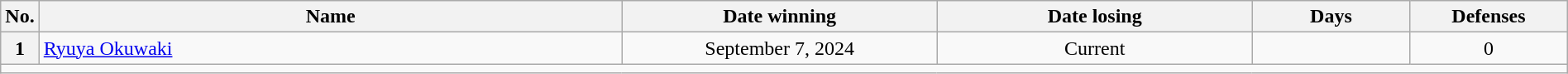<table class="wikitable" width=100%>
<tr>
<th style="width:1%;">No.</th>
<th style="width:37%;">Name</th>
<th style="width:20%;">Date winning</th>
<th style="width:20%;">Date losing</th>
<th data-sort-type="number" style="width:10%;">Days</th>
<th data-sort-type="number" style="width:10%;">Defenses</th>
</tr>
<tr align=center>
<th>1</th>
<td align=left> <a href='#'>Ryuya Okuwaki</a></td>
<td>September 7, 2024</td>
<td>Current</td>
<td></td>
<td>0</td>
</tr>
<tr>
<td colspan="6"></td>
</tr>
</table>
